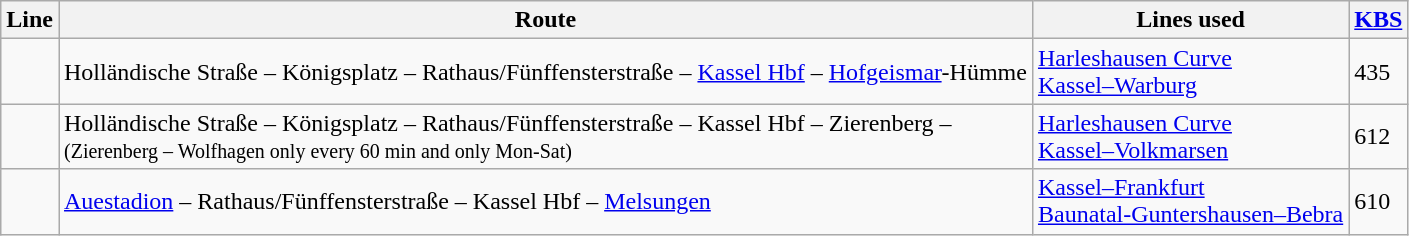<table class="wikitable">
<tr>
<th>Line</th>
<th>Route</th>
<th>Lines used</th>
<th><a href='#'>KBS</a></th>
</tr>
<tr>
<td></td>
<td>Holländische Straße – Königsplatz – Rathaus/Fünffensterstraße – <a href='#'>Kassel Hbf</a> – <a href='#'>Hofgeismar</a>-Hümme</td>
<td><a href='#'>Harleshausen Curve</a><br><a href='#'>Kassel–Warburg</a></td>
<td>435</td>
</tr>
<tr>
<td></td>
<td>Holländische Straße – Königsplatz – Rathaus/Fünffensterstraße – Kassel Hbf – Zierenberg – <br><small> (Zierenberg – Wolfhagen only every 60 min and only Mon-Sat)</small></td>
<td><a href='#'>Harleshausen Curve</a><br><a href='#'>Kassel–Volkmarsen</a></td>
<td>612</td>
</tr>
<tr>
<td></td>
<td><a href='#'>Auestadion</a> – Rathaus/Fünffensterstraße – Kassel Hbf – <a href='#'>Melsungen</a></td>
<td><a href='#'>Kassel–Frankfurt</a><br><a href='#'>Baunatal-Guntershausen–Bebra</a></td>
<td>610</td>
</tr>
</table>
